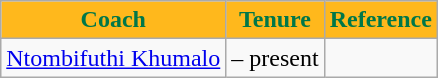<table class="wikitable" style="text-align:center">
<tr>
<th style="background:#FFB81C; color:#007749;">Coach</th>
<th style="background:#FFB81C; color:#007749;">Tenure</th>
<th style="background:#FFB81C; color:#007749;">Reference</th>
</tr>
<tr>
<td><a href='#'>Ntombifuthi Khumalo</a></td>
<td> – present</td>
<td></td>
</tr>
</table>
